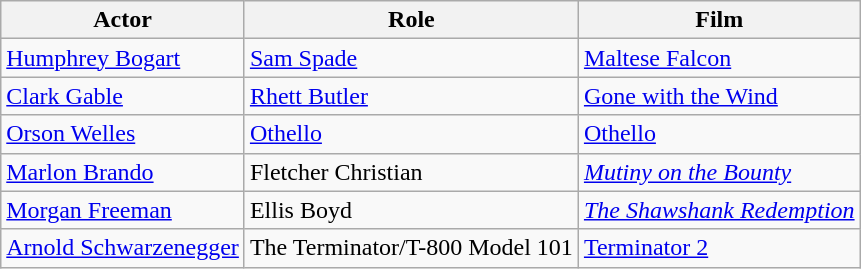<table class="wikitable">
<tr>
<th>Actor</th>
<th>Role</th>
<th>Film</th>
</tr>
<tr>
<td><a href='#'>Humphrey Bogart</a></td>
<td><a href='#'>Sam Spade</a></td>
<td><a href='#'>Maltese Falcon</a></td>
</tr>
<tr>
<td><a href='#'>Clark Gable</a></td>
<td><a href='#'>Rhett Butler</a></td>
<td><a href='#'>Gone with the Wind</a></td>
</tr>
<tr>
<td><a href='#'>Orson Welles</a></td>
<td><a href='#'>Othello</a></td>
<td><a href='#'>Othello</a></td>
</tr>
<tr>
<td><a href='#'>Marlon Brando</a></td>
<td>Fletcher Christian</td>
<td><em><a href='#'>Mutiny on the Bounty</a></em></td>
</tr>
<tr>
<td><a href='#'>Morgan Freeman</a></td>
<td>Ellis Boyd</td>
<td><em><a href='#'>The Shawshank Redemption</a></em></td>
</tr>
<tr>
<td><a href='#'>Arnold Schwarzenegger</a></td>
<td>The Terminator/T-800 Model 101</td>
<td><a href='#'>Terminator 2</a></td>
</tr>
</table>
